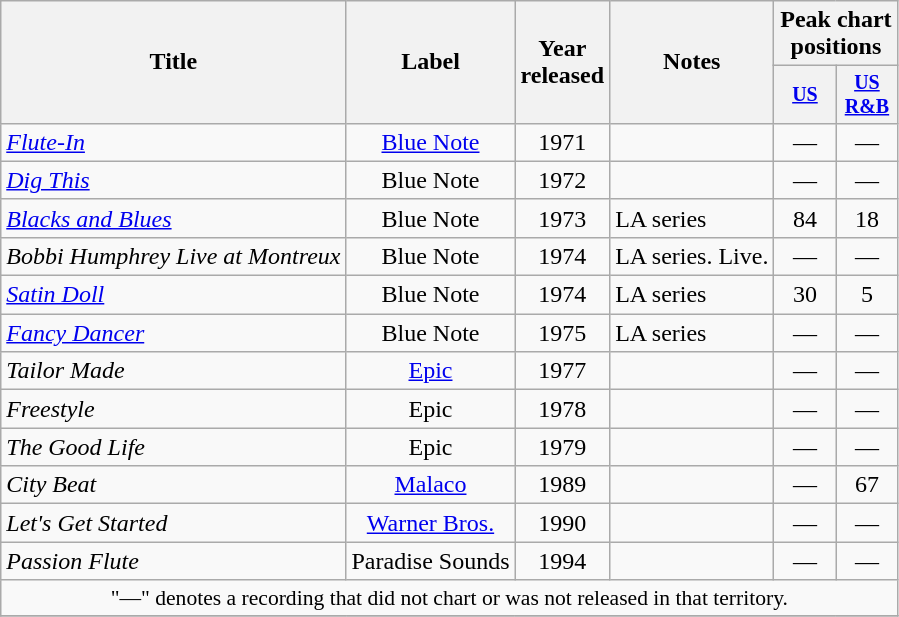<table class="wikitable" style="text-align:center;">
<tr>
<th rowspan="2">Title</th>
<th rowspan="2">Label</th>
<th rowspan="2">Year <br>released</th>
<th rowspan="2">Notes</th>
<th colspan="2">Peak chart positions</th>
</tr>
<tr style="font-size:smaller;">
<th width="35"><a href='#'>US</a><br></th>
<th width="35"><a href='#'>US<br>R&B</a><br></th>
</tr>
<tr>
<td align="left"><em><a href='#'>Flute-In</a></em></td>
<td><a href='#'>Blue Note</a></td>
<td>1971</td>
<td></td>
<td>—</td>
<td>—</td>
</tr>
<tr>
<td align="left"><em><a href='#'>Dig This</a></em></td>
<td>Blue Note</td>
<td>1972</td>
<td></td>
<td>—</td>
<td>—</td>
</tr>
<tr>
<td align="left"><em><a href='#'>Blacks and Blues</a></em></td>
<td>Blue Note</td>
<td>1973</td>
<td align="left">LA series</td>
<td>84</td>
<td>18</td>
</tr>
<tr>
<td align="left"><em>Bobbi Humphrey Live at Montreux</em></td>
<td>Blue Note</td>
<td>1974</td>
<td align="left">LA series. Live.</td>
<td>—</td>
<td>—</td>
</tr>
<tr>
<td align="left"><em><a href='#'>Satin Doll</a></em></td>
<td>Blue Note</td>
<td>1974</td>
<td align="left">LA series</td>
<td>30</td>
<td>5</td>
</tr>
<tr>
<td align="left"><em><a href='#'>Fancy Dancer</a></em></td>
<td>Blue Note</td>
<td>1975</td>
<td align="left">LA series</td>
<td>—</td>
<td>—</td>
</tr>
<tr>
<td align="left"><em>Tailor Made</em></td>
<td><a href='#'>Epic</a></td>
<td>1977</td>
<td></td>
<td>—</td>
<td>—</td>
</tr>
<tr>
<td align="left"><em>Freestyle</em></td>
<td>Epic</td>
<td>1978</td>
<td></td>
<td>—</td>
<td>—</td>
</tr>
<tr>
<td align="left"><em>The Good Life</em></td>
<td>Epic</td>
<td>1979</td>
<td></td>
<td>—</td>
<td>—</td>
</tr>
<tr>
<td align="left"><em>City Beat</em></td>
<td><a href='#'>Malaco</a></td>
<td>1989</td>
<td></td>
<td>—</td>
<td>67</td>
</tr>
<tr>
<td align="left"><em>Let's Get Started</em></td>
<td><a href='#'>Warner Bros.</a></td>
<td>1990</td>
<td></td>
<td>—</td>
<td>—</td>
</tr>
<tr>
<td align="left"><em>Passion Flute</em></td>
<td>Paradise Sounds</td>
<td>1994</td>
<td></td>
<td>—</td>
<td>—</td>
</tr>
<tr>
<td colspan="15" style="font-size:90%">"—" denotes a recording that did not chart or was not released in that territory.</td>
</tr>
<tr>
</tr>
</table>
